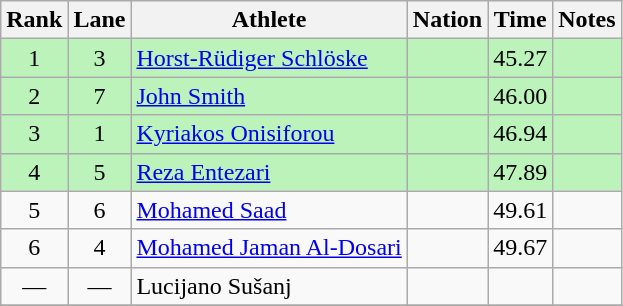<table class="wikitable sortable" style="text-align:center">
<tr>
<th>Rank</th>
<th>Lane</th>
<th>Athlete</th>
<th>Nation</th>
<th>Time</th>
<th>Notes</th>
</tr>
<tr bgcolor=bbf3bb>
<td>1</td>
<td>3</td>
<td align=left><a href='#'>Horst-Rüdiger Schlöske</a></td>
<td align=left></td>
<td>45.27</td>
<td></td>
</tr>
<tr bgcolor=bbf3bb>
<td>2</td>
<td>7</td>
<td align=left><a href='#'>John Smith</a></td>
<td align=left></td>
<td>46.00</td>
<td></td>
</tr>
<tr bgcolor=bbf3bb>
<td>3</td>
<td>1</td>
<td align=left><a href='#'>Kyriakos Onisiforou</a></td>
<td align=left></td>
<td>46.94</td>
<td></td>
</tr>
<tr bgcolor=bbf3bb>
<td>4</td>
<td>5</td>
<td align=left><a href='#'>Reza Entezari</a></td>
<td align=left></td>
<td>47.89</td>
<td></td>
</tr>
<tr>
<td>5</td>
<td>6</td>
<td align=left><a href='#'>Mohamed Saad</a></td>
<td align=left></td>
<td>49.61</td>
<td></td>
</tr>
<tr>
<td>6</td>
<td>4</td>
<td align=left><a href='#'>Mohamed Jaman Al-Dosari</a></td>
<td align=left></td>
<td>49.67</td>
<td></td>
</tr>
<tr>
<td data-sort-value=7>—</td>
<td>—</td>
<td align=left>Lucijano Sušanj</td>
<td align=left></td>
<td></td>
<td></td>
</tr>
<tr>
</tr>
</table>
